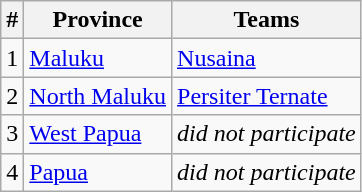<table class="wikitable">
<tr>
<th>#</th>
<th>Province</th>
<th>Teams</th>
</tr>
<tr>
<td>1</td>
<td> <a href='#'>Maluku</a></td>
<td><a href='#'>Nusaina</a></td>
</tr>
<tr>
<td>2</td>
<td> <a href='#'>North Maluku</a></td>
<td><a href='#'>Persiter Ternate</a></td>
</tr>
<tr>
<td>3</td>
<td> <a href='#'>West Papua</a></td>
<td><em>did not participate</em></td>
</tr>
<tr>
<td>4</td>
<td> <a href='#'>Papua</a></td>
<td><em>did not participate</em></td>
</tr>
</table>
